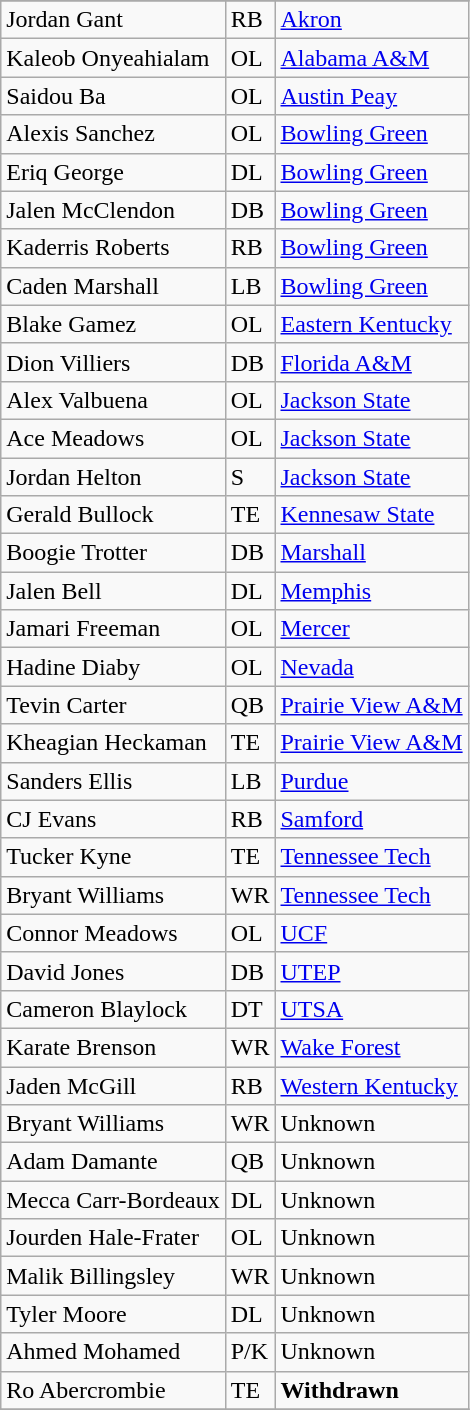<table class="wikitable sortable">
<tr>
</tr>
<tr>
<td>Jordan Gant</td>
<td>RB</td>
<td><a href='#'>Akron</a></td>
</tr>
<tr>
<td>Kaleob Onyeahialam</td>
<td>OL</td>
<td><a href='#'>Alabama A&M</a></td>
</tr>
<tr>
<td>Saidou Ba</td>
<td>OL</td>
<td><a href='#'>Austin Peay</a></td>
</tr>
<tr>
<td>Alexis Sanchez</td>
<td>OL</td>
<td><a href='#'>Bowling Green</a></td>
</tr>
<tr>
<td>Eriq George</td>
<td>DL</td>
<td><a href='#'>Bowling Green</a></td>
</tr>
<tr>
<td>Jalen McClendon</td>
<td>DB</td>
<td><a href='#'>Bowling Green</a></td>
</tr>
<tr>
<td>Kaderris Roberts</td>
<td>RB</td>
<td><a href='#'>Bowling Green</a></td>
</tr>
<tr>
<td>Caden Marshall</td>
<td>LB</td>
<td><a href='#'>Bowling Green</a></td>
</tr>
<tr>
<td>Blake Gamez</td>
<td>OL</td>
<td><a href='#'>Eastern Kentucky</a></td>
</tr>
<tr>
<td>Dion Villiers</td>
<td>DB</td>
<td><a href='#'>Florida A&M</a></td>
</tr>
<tr>
<td>Alex Valbuena</td>
<td>OL</td>
<td><a href='#'>Jackson State</a></td>
</tr>
<tr>
<td>Ace Meadows</td>
<td>OL</td>
<td><a href='#'>Jackson State</a></td>
</tr>
<tr>
<td>Jordan Helton</td>
<td>S</td>
<td><a href='#'>Jackson State</a></td>
</tr>
<tr>
<td>Gerald Bullock</td>
<td>TE</td>
<td><a href='#'>Kennesaw State</a></td>
</tr>
<tr>
<td>Boogie Trotter</td>
<td>DB</td>
<td><a href='#'>Marshall</a></td>
</tr>
<tr>
<td>Jalen Bell</td>
<td>DL</td>
<td><a href='#'>Memphis</a></td>
</tr>
<tr>
<td>Jamari Freeman</td>
<td>OL</td>
<td><a href='#'>Mercer</a></td>
</tr>
<tr>
<td>Hadine Diaby</td>
<td>OL</td>
<td><a href='#'>Nevada</a></td>
</tr>
<tr>
<td>Tevin Carter</td>
<td>QB</td>
<td><a href='#'>Prairie View A&M</a></td>
</tr>
<tr>
<td>Kheagian Heckaman</td>
<td>TE</td>
<td><a href='#'>Prairie View A&M</a></td>
</tr>
<tr>
<td>Sanders Ellis</td>
<td>LB</td>
<td><a href='#'>Purdue</a></td>
</tr>
<tr>
<td>CJ Evans</td>
<td>RB</td>
<td><a href='#'>Samford</a></td>
</tr>
<tr>
<td>Tucker Kyne</td>
<td>TE</td>
<td><a href='#'>Tennessee Tech</a></td>
</tr>
<tr>
<td>Bryant Williams</td>
<td>WR</td>
<td><a href='#'>Tennessee Tech</a></td>
</tr>
<tr>
<td>Connor Meadows</td>
<td>OL</td>
<td><a href='#'>UCF</a></td>
</tr>
<tr>
<td>David Jones</td>
<td>DB</td>
<td><a href='#'>UTEP</a></td>
</tr>
<tr>
<td>Cameron Blaylock</td>
<td>DT</td>
<td><a href='#'>UTSA</a></td>
</tr>
<tr>
<td>Karate Brenson</td>
<td>WR</td>
<td><a href='#'>Wake Forest</a></td>
</tr>
<tr>
<td>Jaden McGill</td>
<td>RB</td>
<td><a href='#'>Western Kentucky</a></td>
</tr>
<tr>
<td>Bryant Williams</td>
<td>WR</td>
<td>Unknown</td>
</tr>
<tr>
<td>Adam Damante</td>
<td>QB</td>
<td>Unknown</td>
</tr>
<tr>
<td>Mecca Carr-Bordeaux</td>
<td>DL</td>
<td>Unknown</td>
</tr>
<tr>
<td>Jourden Hale-Frater</td>
<td>OL</td>
<td>Unknown</td>
</tr>
<tr>
<td>Malik Billingsley</td>
<td>WR</td>
<td>Unknown</td>
</tr>
<tr>
<td>Tyler Moore</td>
<td>DL</td>
<td>Unknown</td>
</tr>
<tr>
<td>Ahmed Mohamed</td>
<td>P/K</td>
<td>Unknown</td>
</tr>
<tr>
<td>Ro Abercrombie</td>
<td>TE</td>
<td><strong>Withdrawn</strong></td>
</tr>
<tr>
</tr>
</table>
